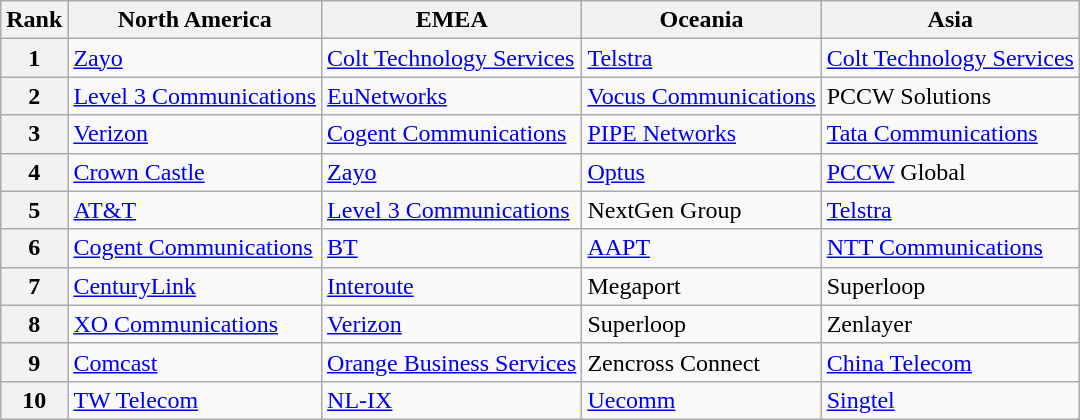<table class="wikitable sortable">
<tr>
<th>Rank</th>
<th>North America</th>
<th>EMEA</th>
<th>Oceania</th>
<th>Asia</th>
</tr>
<tr>
<th>1</th>
<td><a href='#'>Zayo</a></td>
<td><a href='#'>Colt Technology Services</a></td>
<td><a href='#'>Telstra</a></td>
<td><a href='#'>Colt Technology Services</a></td>
</tr>
<tr>
<th>2</th>
<td><a href='#'>Level 3 Communications</a></td>
<td><a href='#'>EuNetworks</a></td>
<td><a href='#'>Vocus Communications</a></td>
<td>PCCW Solutions</td>
</tr>
<tr>
<th>3</th>
<td><a href='#'>Verizon</a></td>
<td><a href='#'>Cogent Communications</a></td>
<td><a href='#'>PIPE Networks</a></td>
<td><a href='#'>Tata Communications</a></td>
</tr>
<tr>
<th>4</th>
<td><a href='#'>Crown Castle</a></td>
<td><a href='#'>Zayo</a></td>
<td><a href='#'>Optus</a></td>
<td><a href='#'>PCCW</a> Global</td>
</tr>
<tr>
<th>5</th>
<td><a href='#'>AT&T</a></td>
<td><a href='#'>Level 3 Communications</a></td>
<td>NextGen Group</td>
<td><a href='#'>Telstra</a></td>
</tr>
<tr>
<th>6</th>
<td><a href='#'>Cogent Communications</a></td>
<td><a href='#'>BT</a></td>
<td><a href='#'>AAPT</a></td>
<td><a href='#'>NTT Communications</a></td>
</tr>
<tr>
<th>7</th>
<td><a href='#'>CenturyLink</a></td>
<td><a href='#'>Interoute</a></td>
<td>Megaport</td>
<td>Superloop</td>
</tr>
<tr>
<th>8</th>
<td><a href='#'>XO Communications</a></td>
<td><a href='#'>Verizon</a></td>
<td>Superloop</td>
<td>Zenlayer</td>
</tr>
<tr>
<th>9</th>
<td><a href='#'>Comcast</a></td>
<td><a href='#'>Orange Business Services</a></td>
<td>Zencross Connect</td>
<td><a href='#'>China Telecom</a></td>
</tr>
<tr>
<th>10</th>
<td><a href='#'>TW Telecom</a></td>
<td><a href='#'>NL-IX</a></td>
<td><a href='#'>Uecomm</a></td>
<td><a href='#'>Singtel</a></td>
</tr>
</table>
